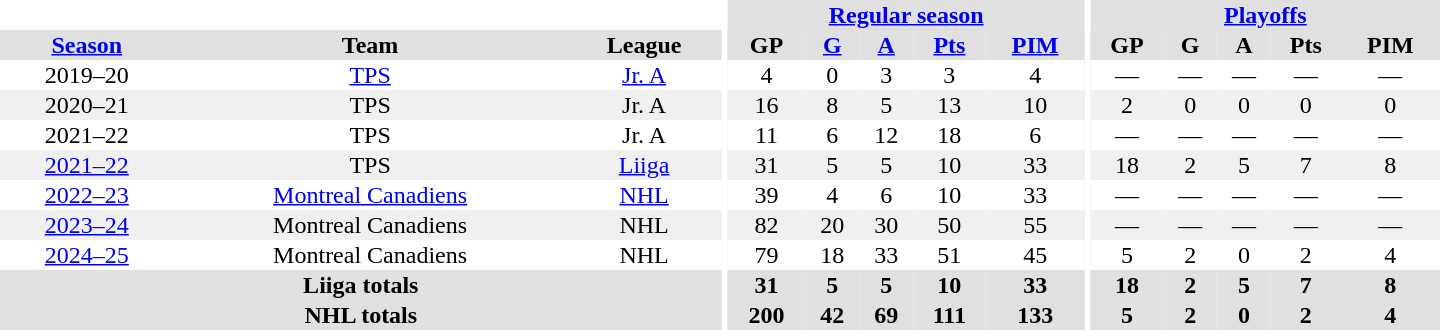<table border="0" cellpadding="1" cellspacing="0" style="text-align:center; width:60em;">
<tr bgcolor="#e0e0e0">
<th colspan="3" bgcolor="#ffffff"></th>
<th rowspan="99" bgcolor="#ffffff"></th>
<th colspan="5"><a href='#'>Regular season</a></th>
<th rowspan="99" bgcolor="#ffffff"></th>
<th colspan="5"><a href='#'>Playoffs</a></th>
</tr>
<tr bgcolor="#e0e0e0">
<th><a href='#'>Season</a></th>
<th>Team</th>
<th>League</th>
<th>GP</th>
<th><a href='#'>G</a></th>
<th><a href='#'>A</a></th>
<th><a href='#'>Pts</a></th>
<th><a href='#'>PIM</a></th>
<th>GP</th>
<th>G</th>
<th>A</th>
<th>Pts</th>
<th>PIM</th>
</tr>
<tr>
<td>2019–20</td>
<td><a href='#'>TPS</a></td>
<td><a href='#'>Jr. A</a></td>
<td>4</td>
<td>0</td>
<td>3</td>
<td>3</td>
<td>4</td>
<td>—</td>
<td>—</td>
<td>—</td>
<td>—</td>
<td>—</td>
</tr>
<tr bgcolor="#f0f0f0">
<td>2020–21</td>
<td>TPS</td>
<td>Jr. A</td>
<td>16</td>
<td>8</td>
<td>5</td>
<td>13</td>
<td>10</td>
<td>2</td>
<td>0</td>
<td>0</td>
<td>0</td>
<td>0</td>
</tr>
<tr>
<td>2021–22</td>
<td>TPS</td>
<td>Jr. A</td>
<td>11</td>
<td>6</td>
<td>12</td>
<td>18</td>
<td>6</td>
<td>—</td>
<td>—</td>
<td>—</td>
<td>—</td>
<td>—</td>
</tr>
<tr bgcolor="#f0f0f0">
<td><a href='#'>2021–22</a></td>
<td>TPS</td>
<td><a href='#'>Liiga</a></td>
<td>31</td>
<td>5</td>
<td>5</td>
<td>10</td>
<td>33</td>
<td>18</td>
<td>2</td>
<td>5</td>
<td>7</td>
<td>8</td>
</tr>
<tr>
<td><a href='#'>2022–23</a></td>
<td><a href='#'>Montreal Canadiens</a></td>
<td><a href='#'>NHL</a></td>
<td>39</td>
<td>4</td>
<td>6</td>
<td>10</td>
<td>33</td>
<td>—</td>
<td>—</td>
<td>—</td>
<td>—</td>
<td>—</td>
</tr>
<tr bgcolor="#f0f0f0">
<td><a href='#'>2023–24</a></td>
<td>Montreal Canadiens</td>
<td>NHL</td>
<td>82</td>
<td>20</td>
<td>30</td>
<td>50</td>
<td>55</td>
<td>—</td>
<td>—</td>
<td>—</td>
<td>—</td>
<td>—</td>
</tr>
<tr>
<td><a href='#'>2024–25</a></td>
<td>Montreal Canadiens</td>
<td>NHL</td>
<td>79</td>
<td>18</td>
<td>33</td>
<td>51</td>
<td>45</td>
<td>5</td>
<td>2</td>
<td>0</td>
<td>2</td>
<td>4</td>
</tr>
<tr bgcolor="#e0e0e0">
<th colspan="3">Liiga totals</th>
<th>31</th>
<th>5</th>
<th>5</th>
<th>10</th>
<th>33</th>
<th>18</th>
<th>2</th>
<th>5</th>
<th>7</th>
<th>8</th>
</tr>
<tr bgcolor="#e0e0e0">
<th colspan="3">NHL totals</th>
<th>200</th>
<th>42</th>
<th>69</th>
<th>111</th>
<th>133</th>
<th>5</th>
<th>2</th>
<th>0</th>
<th>2</th>
<th>4</th>
</tr>
</table>
